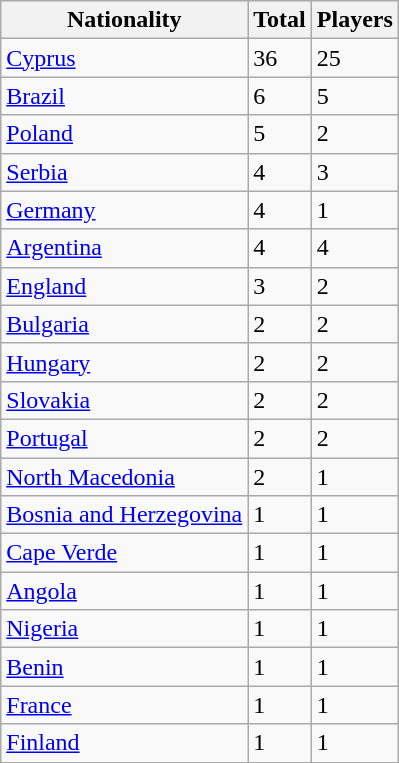<table class="wikitable">
<tr>
<th>Nationality</th>
<th>Total</th>
<th>Players</th>
</tr>
<tr>
<td> <a href='#'>Cyprus</a></td>
<td>36</td>
<td>25</td>
</tr>
<tr>
<td> <a href='#'>Brazil</a></td>
<td>6</td>
<td>5</td>
</tr>
<tr>
<td> <a href='#'>Poland</a></td>
<td>5</td>
<td>2</td>
</tr>
<tr>
<td> <a href='#'>Serbia</a></td>
<td>4</td>
<td>3</td>
</tr>
<tr>
<td> <a href='#'>Germany</a></td>
<td>4</td>
<td>1</td>
</tr>
<tr>
<td> <a href='#'>Argentina</a></td>
<td>4</td>
<td>4</td>
</tr>
<tr>
<td> <a href='#'>England</a></td>
<td>3</td>
<td>2</td>
</tr>
<tr>
<td> <a href='#'>Bulgaria</a></td>
<td>2</td>
<td>2</td>
</tr>
<tr>
<td> <a href='#'>Hungary</a></td>
<td>2</td>
<td>2</td>
</tr>
<tr>
<td> <a href='#'>Slovakia</a></td>
<td>2</td>
<td>2</td>
</tr>
<tr>
<td> <a href='#'>Portugal</a></td>
<td>2</td>
<td>2</td>
</tr>
<tr>
<td> <a href='#'>North Macedonia</a></td>
<td>2</td>
<td>1</td>
</tr>
<tr>
<td> <a href='#'>Bosnia and Herzegovina</a></td>
<td>1</td>
<td>1</td>
</tr>
<tr>
<td> <a href='#'>Cape Verde</a></td>
<td>1</td>
<td>1</td>
</tr>
<tr>
<td> <a href='#'>Angola</a></td>
<td>1</td>
<td>1</td>
</tr>
<tr>
<td> <a href='#'>Nigeria</a></td>
<td>1</td>
<td>1</td>
</tr>
<tr>
<td> <a href='#'>Benin</a></td>
<td>1</td>
<td>1</td>
</tr>
<tr>
<td> <a href='#'>France</a></td>
<td>1</td>
<td>1</td>
</tr>
<tr>
<td> <a href='#'>Finland</a></td>
<td>1</td>
<td>1</td>
</tr>
</table>
